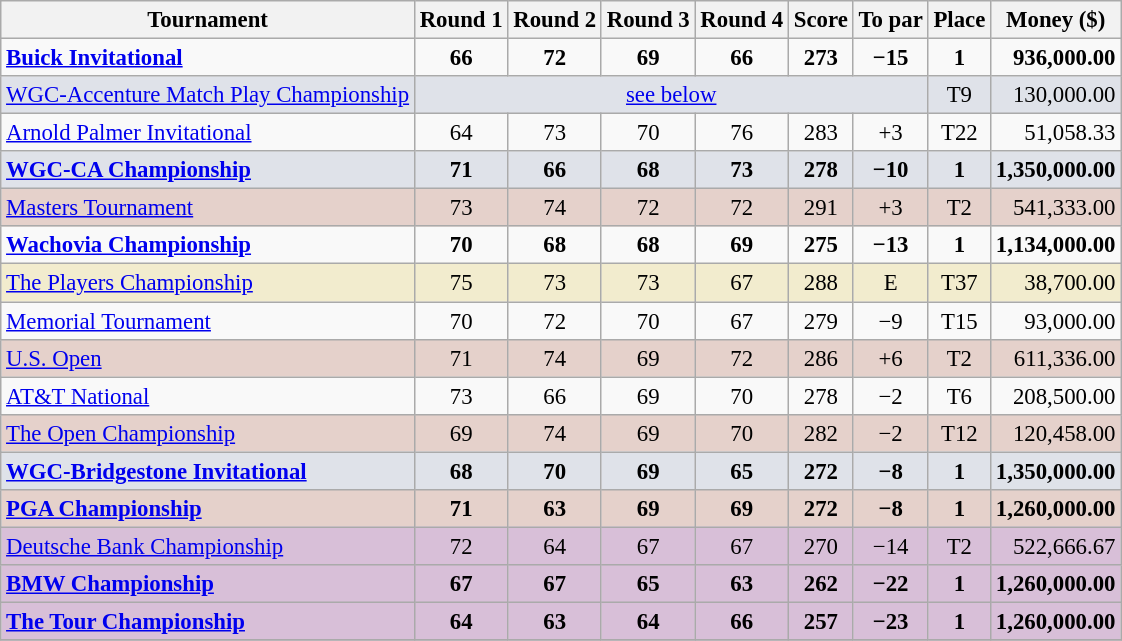<table class=wikitable style="font-size:95%;text-align:center">
<tr>
<th>Tournament</th>
<th>Round 1</th>
<th>Round 2</th>
<th>Round 3</th>
<th>Round 4</th>
<th>Score</th>
<th>To par</th>
<th>Place</th>
<th>Money ($)</th>
</tr>
<tr>
<td align=left><strong><a href='#'>Buick Invitational</a></strong></td>
<td><strong>66</strong></td>
<td><strong>72</strong></td>
<td><strong>69</strong></td>
<td><strong>66</strong></td>
<td><strong>273</strong></td>
<td><strong>−15</strong></td>
<td><strong>1</strong></td>
<td align=right><strong>936,000.00</strong></td>
</tr>
<tr style="background:#dfe2e9;">
<td align=left><a href='#'>WGC-Accenture Match Play Championship</a></td>
<td colspan="6"><a href='#'>see below</a></td>
<td>T9</td>
<td align=right>130,000.00</td>
</tr>
<tr>
<td align=left><a href='#'>Arnold Palmer Invitational</a></td>
<td>64</td>
<td>73</td>
<td>70</td>
<td>76</td>
<td>283</td>
<td>+3</td>
<td>T22</td>
<td align=right>51,058.33</td>
</tr>
<tr style="background:#dfe2e9;">
<td align=left><strong><a href='#'>WGC-CA Championship</a></strong></td>
<td><strong>71</strong></td>
<td><strong>66</strong></td>
<td><strong>68</strong></td>
<td><strong>73</strong></td>
<td><strong>278</strong></td>
<td><strong>−10</strong></td>
<td><strong>1</strong></td>
<td align=right><strong>1,350,000.00</strong></td>
</tr>
<tr style="background:#e5d1cb;">
<td align=left><a href='#'>Masters Tournament</a></td>
<td>73</td>
<td>74</td>
<td>72</td>
<td>72</td>
<td>291</td>
<td>+3</td>
<td>T2</td>
<td align=right>541,333.00</td>
</tr>
<tr>
<td align=left><strong><a href='#'>Wachovia Championship</a></strong></td>
<td><strong>70</strong></td>
<td><strong>68</strong></td>
<td><strong>68</strong></td>
<td><strong>69</strong></td>
<td><strong>275</strong></td>
<td><strong>−13</strong></td>
<td><strong>1</strong></td>
<td align=right><strong>1,134,000.00</strong></td>
</tr>
<tr style="background:#f2ecce;">
<td align=left><a href='#'>The Players Championship</a></td>
<td>75</td>
<td>73</td>
<td>73</td>
<td>67</td>
<td>288</td>
<td>E</td>
<td>T37</td>
<td align=right>38,700.00</td>
</tr>
<tr>
<td align=left><a href='#'>Memorial Tournament</a></td>
<td>70</td>
<td>72</td>
<td>70</td>
<td>67</td>
<td>279</td>
<td>−9</td>
<td>T15</td>
<td align=right>93,000.00</td>
</tr>
<tr style="background:#e5d1cb;">
<td align=left><a href='#'>U.S. Open</a></td>
<td>71</td>
<td>74</td>
<td>69</td>
<td>72</td>
<td>286</td>
<td>+6</td>
<td>T2</td>
<td align=right>611,336.00</td>
</tr>
<tr>
<td align=left><a href='#'>AT&T National</a></td>
<td>73</td>
<td>66</td>
<td>69</td>
<td>70</td>
<td>278</td>
<td>−2</td>
<td>T6</td>
<td align=right>208,500.00</td>
</tr>
<tr style="background:#e5d1cb;">
<td align=left><a href='#'>The Open Championship</a></td>
<td>69</td>
<td>74</td>
<td>69</td>
<td>70</td>
<td>282</td>
<td>−2</td>
<td>T12</td>
<td align=right>120,458.00</td>
</tr>
<tr style="background:#dfe2e9;">
<td align=left><strong><a href='#'>WGC-Bridgestone Invitational</a></strong></td>
<td><strong>68</strong></td>
<td><strong>70</strong></td>
<td><strong>69</strong></td>
<td><strong>65</strong></td>
<td><strong>272</strong></td>
<td><strong>−8</strong></td>
<td><strong>1</strong></td>
<td align=right><strong>1,350,000.00</strong></td>
</tr>
<tr style="background:#e5d1cb;">
<td align=left><strong><a href='#'>PGA Championship</a></strong></td>
<td><strong>71</strong></td>
<td><strong>63</strong></td>
<td><strong>69</strong></td>
<td><strong>69</strong></td>
<td><strong>272</strong></td>
<td><strong>−8</strong></td>
<td><strong>1</strong></td>
<td align=right><strong>1,260,000.00</strong></td>
</tr>
<tr style="background:#D8BFD8;">
<td align=left><a href='#'>Deutsche Bank Championship</a></td>
<td>72</td>
<td>64</td>
<td>67</td>
<td>67</td>
<td>270</td>
<td>−14</td>
<td>T2</td>
<td align=right>522,666.67</td>
</tr>
<tr style="background:#D8BFD8;">
<td align=left><strong><a href='#'>BMW Championship</a></strong></td>
<td><strong>67</strong></td>
<td><strong>67</strong></td>
<td><strong>65</strong></td>
<td><strong>63</strong></td>
<td><strong>262</strong></td>
<td><strong>−22</strong></td>
<td><strong>1</strong></td>
<td align=right><strong>1,260,000.00</strong></td>
</tr>
<tr style="background:#D8BFD8;">
<td align=left><strong><a href='#'>The Tour Championship</a></strong></td>
<td><strong>64</strong></td>
<td><strong>63</strong></td>
<td><strong>64</strong></td>
<td><strong>66</strong></td>
<td><strong>257</strong></td>
<td><strong>−23</strong></td>
<td><strong>1</strong></td>
<td align=right><strong>1,260,000.00</strong></td>
</tr>
<tr>
</tr>
</table>
